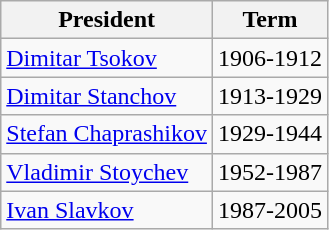<table class="wikitable">
<tr>
<th>President</th>
<th>Term</th>
</tr>
<tr>
<td><a href='#'>Dimitar Tsokov</a></td>
<td>1906-1912</td>
</tr>
<tr>
<td><a href='#'>Dimitar Stanchov</a></td>
<td>1913-1929</td>
</tr>
<tr>
<td><a href='#'>Stefan Chaprashikov</a></td>
<td>1929-1944</td>
</tr>
<tr>
<td><a href='#'>Vladimir Stoychev</a></td>
<td>1952-1987</td>
</tr>
<tr>
<td><a href='#'>Ivan Slavkov</a></td>
<td>1987-2005</td>
</tr>
</table>
